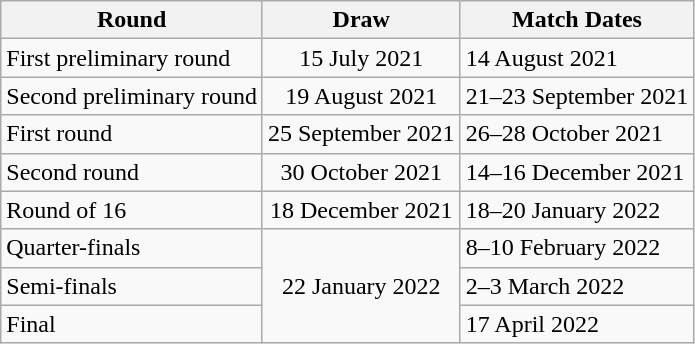<table class="wikitable">
<tr>
<th>Round</th>
<th>Draw</th>
<th>Match Dates</th>
</tr>
<tr>
<td>First preliminary round</td>
<td align=center>15 July 2021</td>
<td>14 August 2021</td>
</tr>
<tr>
<td>Second preliminary round</td>
<td align=center>19 August 2021</td>
<td>21–23 September 2021</td>
</tr>
<tr>
<td>First round</td>
<td align=center>25 September 2021</td>
<td>26–28 October 2021</td>
</tr>
<tr>
<td>Second round</td>
<td align=center>30 October 2021</td>
<td>14–16 December 2021</td>
</tr>
<tr>
<td>Round of 16</td>
<td align=center>18 December 2021</td>
<td>18–20 January 2022</td>
</tr>
<tr>
<td>Quarter-finals</td>
<td align=center rowspan="3">22 January 2022</td>
<td>8–10 February 2022</td>
</tr>
<tr>
<td>Semi-finals</td>
<td>2–3 March 2022</td>
</tr>
<tr>
<td>Final</td>
<td>17 April 2022</td>
</tr>
</table>
